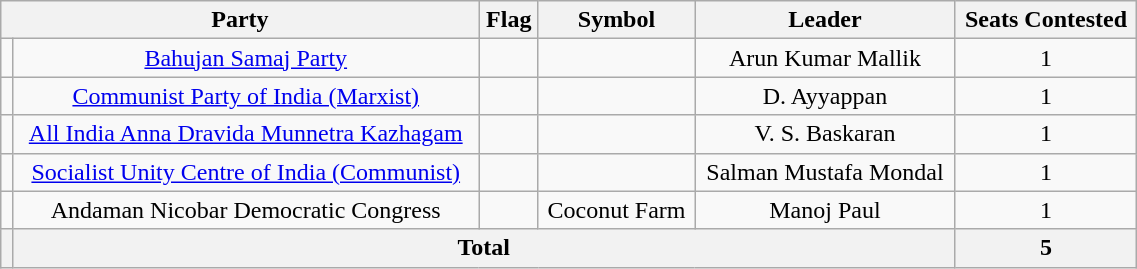<table class="wikitable" width="60%" style="text-align:center">
<tr>
<th colspan="2">Party</th>
<th>Flag</th>
<th>Symbol</th>
<th>Leader</th>
<th>Seats Contested</th>
</tr>
<tr>
<td></td>
<td><a href='#'>Bahujan Samaj Party</a></td>
<td></td>
<td></td>
<td>Arun Kumar Mallik</td>
<td>1</td>
</tr>
<tr>
<td></td>
<td><a href='#'>Communist Party of India (Marxist)</a></td>
<td></td>
<td></td>
<td>D. Ayyappan</td>
<td>1</td>
</tr>
<tr>
<td></td>
<td><a href='#'>All India Anna Dravida Munnetra Kazhagam</a></td>
<td></td>
<td></td>
<td>V. S. Baskaran</td>
<td>1</td>
</tr>
<tr>
<td></td>
<td><a href='#'>Socialist Unity Centre of India (Communist)</a></td>
<td></td>
<td></td>
<td>Salman Mustafa Mondal</td>
<td>1</td>
</tr>
<tr>
<td></td>
<td>Andaman Nicobar Democratic Congress</td>
<td></td>
<td>Coconut Farm</td>
<td>Manoj Paul</td>
<td>1</td>
</tr>
<tr>
<th></th>
<th colspan=4><strong>Total</strong></th>
<th>5</th>
</tr>
</table>
